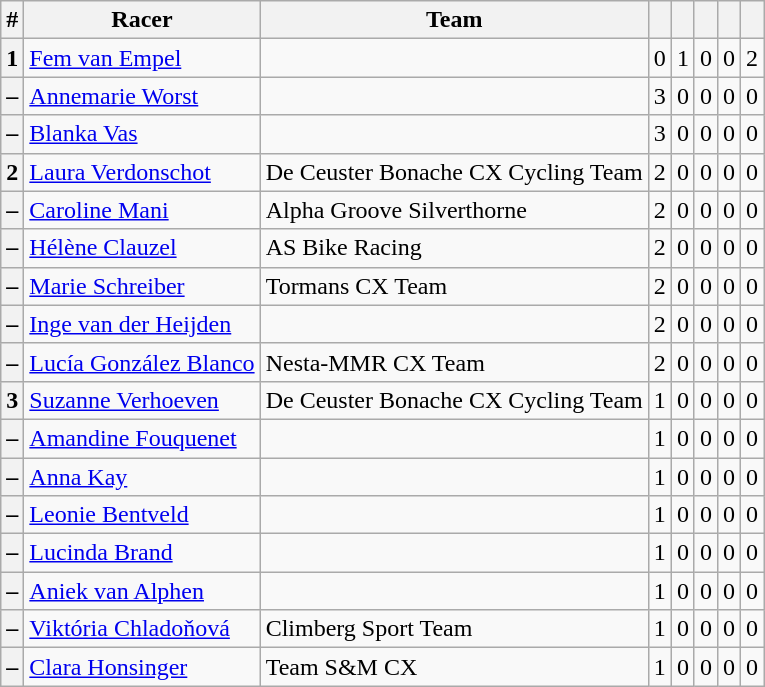<table class="wikitable" style="text-align: "center;">
<tr>
<th>#</th>
<th>Racer</th>
<th>Team</th>
<th></th>
<th></th>
<th></th>
<th></th>
<th></th>
</tr>
<tr>
<th>1</th>
<td> <a href='#'>Fem van Empel</a></td>
<td></td>
<td>0</td>
<td>1</td>
<td>0</td>
<td>0</td>
<td>2</td>
</tr>
<tr>
<th>–</th>
<td> <a href='#'>Annemarie Worst</a></td>
<td></td>
<td>3</td>
<td>0</td>
<td>0</td>
<td>0</td>
<td>0</td>
</tr>
<tr>
<th>–</th>
<td> <a href='#'>Blanka Vas</a></td>
<td></td>
<td>3</td>
<td>0</td>
<td>0</td>
<td>0</td>
<td>0</td>
</tr>
<tr>
<th>2</th>
<td> <a href='#'>Laura Verdonschot</a></td>
<td>De Ceuster Bonache CX Cycling Team</td>
<td>2</td>
<td>0</td>
<td>0</td>
<td>0</td>
<td>0</td>
</tr>
<tr>
<th>–</th>
<td> <a href='#'>Caroline Mani</a></td>
<td>Alpha Groove Silverthorne</td>
<td>2</td>
<td>0</td>
<td>0</td>
<td>0</td>
<td>0</td>
</tr>
<tr>
<th>–</th>
<td> <a href='#'>Hélène Clauzel</a></td>
<td>AS Bike Racing</td>
<td>2</td>
<td>0</td>
<td>0</td>
<td>0</td>
<td>0</td>
</tr>
<tr>
<th>–</th>
<td> <a href='#'>Marie Schreiber</a></td>
<td>Tormans CX Team</td>
<td>2</td>
<td>0</td>
<td>0</td>
<td>0</td>
<td>0</td>
</tr>
<tr>
<th>–</th>
<td> <a href='#'>Inge van der Heijden</a></td>
<td></td>
<td>2</td>
<td>0</td>
<td>0</td>
<td>0</td>
<td>0</td>
</tr>
<tr>
<th>–</th>
<td> <a href='#'>Lucía González Blanco</a></td>
<td>Nesta-MMR CX Team</td>
<td>2</td>
<td>0</td>
<td>0</td>
<td>0</td>
<td>0</td>
</tr>
<tr>
<th>3</th>
<td> <a href='#'>Suzanne Verhoeven</a></td>
<td>De Ceuster Bonache CX Cycling Team</td>
<td>1</td>
<td>0</td>
<td>0</td>
<td>0</td>
<td>0</td>
</tr>
<tr>
<th>–</th>
<td> <a href='#'>Amandine Fouquenet</a></td>
<td></td>
<td>1</td>
<td>0</td>
<td>0</td>
<td>0</td>
<td>0</td>
</tr>
<tr>
<th>–</th>
<td> <a href='#'>Anna Kay</a></td>
<td></td>
<td>1</td>
<td>0</td>
<td>0</td>
<td>0</td>
<td>0</td>
</tr>
<tr>
<th>–</th>
<td> <a href='#'>Leonie Bentveld</a></td>
<td></td>
<td>1</td>
<td>0</td>
<td>0</td>
<td>0</td>
<td>0</td>
</tr>
<tr>
<th>–</th>
<td> <a href='#'>Lucinda Brand</a></td>
<td></td>
<td>1</td>
<td>0</td>
<td>0</td>
<td>0</td>
<td>0</td>
</tr>
<tr>
<th>–</th>
<td> <a href='#'>Aniek van Alphen</a></td>
<td></td>
<td>1</td>
<td>0</td>
<td>0</td>
<td>0</td>
<td>0</td>
</tr>
<tr>
<th>–</th>
<td> <a href='#'>Viktória Chladoňová</a></td>
<td>Climberg Sport Team</td>
<td>1</td>
<td>0</td>
<td>0</td>
<td>0</td>
<td>0</td>
</tr>
<tr>
<th>–</th>
<td> <a href='#'>Clara Honsinger</a></td>
<td>Team S&M CX</td>
<td>1</td>
<td>0</td>
<td>0</td>
<td>0</td>
<td>0</td>
</tr>
</table>
